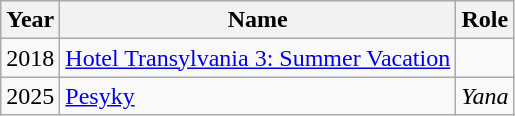<table class="wikitable sortable" style="text-align:center;">
<tr>
<th>Year</th>
<th>Name</th>
<th>Role</th>
</tr>
<tr>
<td>2018</td>
<td align="left"><a href='#'>Hotel Transylvania 3: Summer Vacation</a></td>
<td align="left"><em></em></td>
</tr>
<tr>
<td>2025</td>
<td align="left"><a href='#'>Pesyky</a></td>
<td align="left"><em>Yana</em></td>
</tr>
</table>
